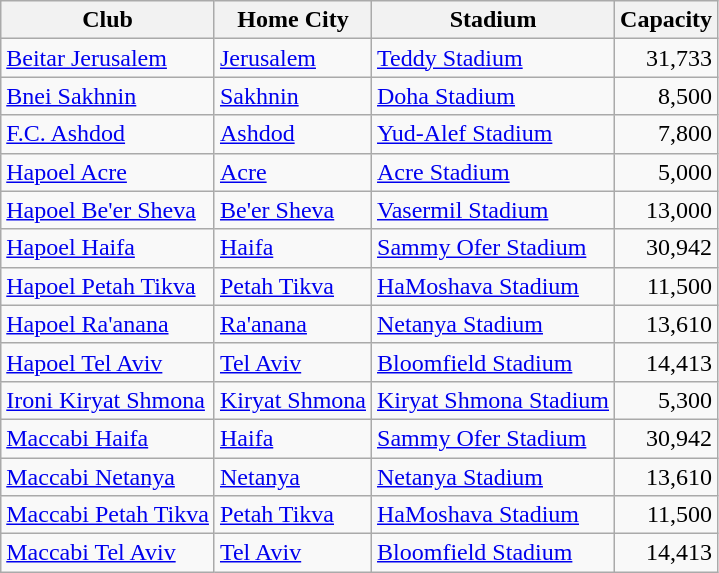<table class="wikitable sortable">
<tr>
<th>Club</th>
<th>Home City</th>
<th>Stadium</th>
<th>Capacity</th>
</tr>
<tr>
<td><a href='#'>Beitar Jerusalem</a></td>
<td><a href='#'>Jerusalem</a></td>
<td><a href='#'>Teddy Stadium</a></td>
<td align="right">31,733</td>
</tr>
<tr>
<td><a href='#'>Bnei Sakhnin</a></td>
<td><a href='#'>Sakhnin</a></td>
<td><a href='#'>Doha Stadium</a></td>
<td align="right">8,500</td>
</tr>
<tr>
<td><a href='#'>F.C. Ashdod</a></td>
<td><a href='#'>Ashdod</a></td>
<td><a href='#'>Yud-Alef Stadium</a></td>
<td align="right">7,800</td>
</tr>
<tr>
<td><a href='#'>Hapoel Acre</a></td>
<td><a href='#'>Acre</a></td>
<td><a href='#'>Acre Stadium</a></td>
<td align="right">5,000</td>
</tr>
<tr>
<td><a href='#'>Hapoel Be'er Sheva</a></td>
<td><a href='#'>Be'er Sheva</a></td>
<td><a href='#'>Vasermil Stadium</a></td>
<td align="right">13,000</td>
</tr>
<tr>
<td><a href='#'>Hapoel Haifa</a></td>
<td><a href='#'>Haifa</a></td>
<td><a href='#'>Sammy Ofer Stadium</a></td>
<td align="right">30,942</td>
</tr>
<tr>
<td><a href='#'>Hapoel Petah Tikva</a></td>
<td><a href='#'>Petah Tikva</a></td>
<td><a href='#'>HaMoshava Stadium</a></td>
<td align="right">11,500</td>
</tr>
<tr>
<td><a href='#'>Hapoel Ra'anana</a></td>
<td><a href='#'>Ra'anana</a></td>
<td><a href='#'>Netanya Stadium</a></td>
<td align="right">13,610</td>
</tr>
<tr>
<td><a href='#'>Hapoel Tel Aviv</a></td>
<td><a href='#'>Tel Aviv</a></td>
<td><a href='#'>Bloomfield Stadium</a></td>
<td align="right">14,413</td>
</tr>
<tr>
<td><a href='#'>Ironi Kiryat Shmona</a></td>
<td><a href='#'>Kiryat Shmona</a></td>
<td><a href='#'>Kiryat Shmona Stadium</a></td>
<td align="right">5,300</td>
</tr>
<tr>
<td><a href='#'>Maccabi Haifa</a></td>
<td><a href='#'>Haifa</a></td>
<td><a href='#'>Sammy Ofer Stadium</a></td>
<td align="right">30,942</td>
</tr>
<tr>
<td><a href='#'>Maccabi Netanya</a></td>
<td><a href='#'>Netanya</a></td>
<td><a href='#'>Netanya Stadium</a></td>
<td align="right">13,610</td>
</tr>
<tr>
<td><a href='#'>Maccabi Petah Tikva</a></td>
<td><a href='#'>Petah Tikva</a></td>
<td><a href='#'>HaMoshava Stadium</a></td>
<td align="right">11,500</td>
</tr>
<tr>
<td><a href='#'>Maccabi Tel Aviv</a></td>
<td><a href='#'>Tel Aviv</a></td>
<td><a href='#'>Bloomfield Stadium</a></td>
<td align="right">14,413</td>
</tr>
</table>
